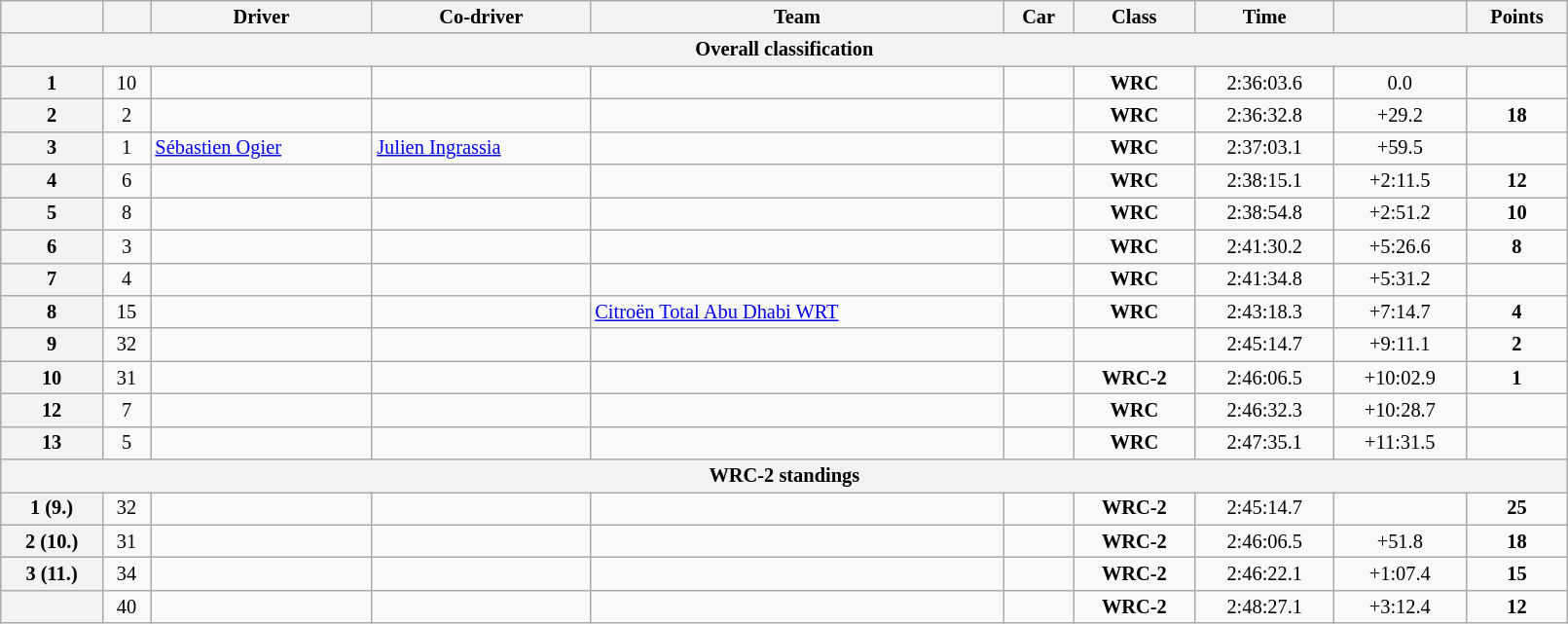<table class="wikitable" width=85% style="font-size: 85%;">
<tr>
<th></th>
<th></th>
<th>Driver</th>
<th>Co-driver</th>
<th>Team</th>
<th>Car</th>
<th>Class</th>
<th>Time</th>
<th></th>
<th>Points</th>
</tr>
<tr>
<th colspan=10>Overall classification</th>
</tr>
<tr>
<th>1</th>
<td align="center">10</td>
<td></td>
<td></td>
<td></td>
<td></td>
<td align="center"><strong><span>WRC</span></strong></td>
<td align="center">2:36:03.6</td>
<td align="center">0.0</td>
<td align="center"><strong></strong></td>
</tr>
<tr>
<th>2</th>
<td align="center">2</td>
<td></td>
<td></td>
<td></td>
<td></td>
<td align="center"><strong><span>WRC</span></strong></td>
<td align="center">2:36:32.8</td>
<td align="center">+29.2</td>
<td align="center"><strong>18</strong></td>
</tr>
<tr>
<th>3</th>
<td align="center">1</td>
<td> <a href='#'>Sébastien Ogier</a></td>
<td> <a href='#'>Julien Ingrassia</a></td>
<td></td>
<td></td>
<td align="center"><strong><span>WRC</span></strong></td>
<td align="center">2:37:03.1</td>
<td align="center">+59.5</td>
<td align="center"><strong></strong></td>
</tr>
<tr>
<th>4</th>
<td align="center">6</td>
<td></td>
<td></td>
<td></td>
<td></td>
<td align="center"><strong><span>WRC</span></strong></td>
<td align="center">2:38:15.1</td>
<td align="center">+2:11.5</td>
<td align="center"><strong>12</strong></td>
</tr>
<tr>
<th>5</th>
<td align="center">8</td>
<td></td>
<td></td>
<td></td>
<td></td>
<td align="center"><strong><span>WRC</span></strong></td>
<td align="center">2:38:54.8</td>
<td align="center">+2:51.2</td>
<td align="center"><strong>10</strong></td>
</tr>
<tr>
<th>6</th>
<td align="center">3</td>
<td></td>
<td></td>
<td></td>
<td></td>
<td align="center"><strong><span>WRC</span></strong></td>
<td align="center">2:41:30.2</td>
<td align="center">+5:26.6</td>
<td align="center"><strong>8</strong></td>
</tr>
<tr>
<th>7</th>
<td align="center">4</td>
<td></td>
<td></td>
<td></td>
<td></td>
<td align="center"><strong><span>WRC</span></strong></td>
<td align="center">2:41:34.8</td>
<td align="center">+5:31.2</td>
<td align="center"><strong></strong></td>
</tr>
<tr>
<th>8</th>
<td align="center">15</td>
<td></td>
<td></td>
<td> <a href='#'>Citroën Total Abu Dhabi WRT</a></td>
<td></td>
<td align="center"><strong><span>WRC</span></strong></td>
<td align="center">2:43:18.3</td>
<td align="center">+7:14.7</td>
<td align="center"><strong>4</strong></td>
</tr>
<tr>
<th>9</th>
<td align="center">32</td>
<td></td>
<td></td>
<td></td>
<td></td>
<td align="center"><strong><span></span></strong></td>
<td align="center">2:45:14.7</td>
<td align="center">+9:11.1</td>
<td align="center"><strong>2</strong></td>
</tr>
<tr>
<th>10</th>
<td align="center">31</td>
<td></td>
<td></td>
<td></td>
<td></td>
<td align="center"><strong><span>WRC-2</span></strong></td>
<td align="center">2:46:06.5</td>
<td align="center">+10:02.9</td>
<td align="center"><strong>1</strong></td>
</tr>
<tr>
<th>12</th>
<td align="center">7</td>
<td></td>
<td></td>
<td></td>
<td></td>
<td align="center"><strong><span>WRC</span></strong></td>
<td align="center">2:46:32.3</td>
<td align="center">+10:28.7</td>
<td align="center"><strong></strong></td>
</tr>
<tr>
<th>13</th>
<td align="center">5</td>
<td></td>
<td></td>
<td></td>
<td></td>
<td align="center"><strong><span>WRC</span></strong></td>
<td align="center">2:47:35.1</td>
<td align="center">+11:31.5</td>
<td align="center"><strong></strong></td>
</tr>
<tr>
<th colspan=10>WRC-2 standings</th>
</tr>
<tr>
<th>1 (9.)</th>
<td align="center">32</td>
<td></td>
<td></td>
<td></td>
<td></td>
<td align="center"><strong><span>WRC-2</span></strong></td>
<td align="center">2:45:14.7</td>
<td align="center"></td>
<td align="center"><strong>25</strong></td>
</tr>
<tr>
<th>2 (10.)</th>
<td align="center">31</td>
<td></td>
<td></td>
<td></td>
<td></td>
<td align="center"><strong><span>WRC-2</span></strong></td>
<td align="center">2:46:06.5</td>
<td align="center">+51.8</td>
<td align="center"><strong>18</strong></td>
</tr>
<tr>
<th>3 (11.)</th>
<td align="center">34</td>
<td></td>
<td></td>
<td></td>
<td></td>
<td align="center"><strong><span>WRC-2</span></strong></td>
<td align="center">2:46:22.1</td>
<td align="center">+1:07.4</td>
<td align="center"><strong>15</strong></td>
</tr>
<tr>
<th></th>
<td align="center">40</td>
<td></td>
<td></td>
<td></td>
<td></td>
<td align="center"><strong><span>WRC-2</span></strong></td>
<td align="center">2:48:27.1</td>
<td align="center">+3:12.4</td>
<td align="center"><strong>12</strong></td>
</tr>
</table>
